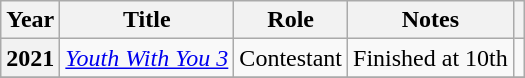<table class="wikitable sortable plainrowheaders">
<tr>
<th scope="col">Year</th>
<th scope="col">Title</th>
<th scope="col">Role</th>
<th scope="col">Notes</th>
<th scope="col" class="unsortable"></th>
</tr>
<tr>
<th scope="row">2021</th>
<td><em><a href='#'>Youth With You 3</a></em></td>
<td>Contestant</td>
<td>Finished at 10th</td>
<td></td>
</tr>
<tr>
</tr>
</table>
